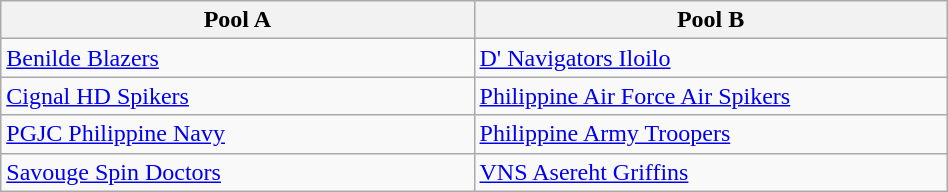<table class="wikitable" style="width:50%">
<tr>
<th width=25%>Pool A</th>
<th width=25%>Pool B</th>
</tr>
<tr>
<td><a href='#'>Benilde Blazers</a></td>
<td><a href='#'>D' Navigators Iloilo</a></td>
</tr>
<tr>
<td><a href='#'>Cignal HD Spikers</a></td>
<td><a href='#'>Philippine Air Force Air Spikers</a></td>
</tr>
<tr>
<td><a href='#'>PGJC Philippine Navy</a></td>
<td><a href='#'>Philippine Army Troopers</a></td>
</tr>
<tr>
<td><a href='#'>Savouge Spin Doctors</a></td>
<td><a href='#'>VNS Asereht Griffins</a></td>
</tr>
</table>
